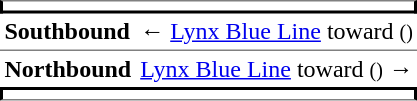<table table border=0 cellspacing=0 cellpadding=3>
<tr>
<td style="border-top:solid 1px gray;border-right:solid 2px black;border-left:solid 2px black;border-bottom:solid 2px black;text-align:center;" colspan=2></td>
</tr>
<tr>
<td style="border-bottom:solid 1px gray;"><span><strong>Southbound</strong></span></td>
<td style="border-bottom:solid 1px gray;">← <a href='#'>Lynx Blue Line</a> toward  <small>()</small></td>
</tr>
<tr>
<td style="border-bottom:solid 0px gray;"><span><strong>Northbound</strong></span></td>
<td style="border-bottom:solid 0px gray;"><a href='#'>Lynx Blue Line</a> toward  <small>()</small> →</td>
</tr>
<tr>
<td style="border-top:solid 2px black;border-right:solid 2px black;border-left:solid 2px black;border-bottom:solid 1px gray;text-align:center;" colspan=2></td>
</tr>
</table>
